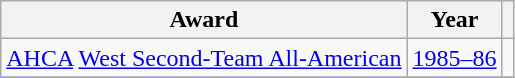<table class="wikitable">
<tr>
<th>Award</th>
<th>Year</th>
<th></th>
</tr>
<tr>
<td><a href='#'>AHCA</a> <a href='#'>West Second-Team All-American</a></td>
<td><a href='#'>1985–86</a></td>
<td></td>
</tr>
<tr>
</tr>
</table>
